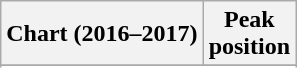<table class="wikitable sortable plainrowheaders" style="text-align:center">
<tr>
<th scope="col">Chart (2016–2017)</th>
<th scope="col">Peak<br> position</th>
</tr>
<tr>
</tr>
<tr>
</tr>
<tr>
</tr>
<tr>
</tr>
<tr>
</tr>
</table>
